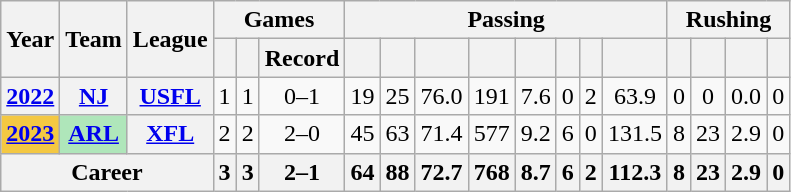<table class="wikitable" style="text-align:center;">
<tr>
<th rowspan="2">Year</th>
<th rowspan="2">Team</th>
<th rowspan="2">League</th>
<th colspan="3">Games</th>
<th colspan="8">Passing</th>
<th colspan="4">Rushing</th>
</tr>
<tr>
<th></th>
<th></th>
<th>Record</th>
<th></th>
<th></th>
<th></th>
<th></th>
<th></th>
<th></th>
<th></th>
<th></th>
<th></th>
<th></th>
<th></th>
<th></th>
</tr>
<tr>
<th><a href='#'>2022</a></th>
<th><a href='#'>NJ</a></th>
<th><a href='#'>USFL</a></th>
<td>1</td>
<td>1</td>
<td>0–1</td>
<td>19</td>
<td>25</td>
<td>76.0</td>
<td>191</td>
<td>7.6</td>
<td>0</td>
<td>2</td>
<td>63.9</td>
<td>0</td>
<td>0</td>
<td>0.0</td>
<td>0</td>
</tr>
<tr>
<th style="background:#f4c842;"><a href='#'>2023</a></th>
<th style="background:#afe6ba;"><a href='#'>ARL</a></th>
<th><a href='#'>XFL</a></th>
<td>2</td>
<td>2</td>
<td>2–0</td>
<td>45</td>
<td>63</td>
<td>71.4</td>
<td>577</td>
<td>9.2</td>
<td>6</td>
<td>0</td>
<td>131.5</td>
<td>8</td>
<td>23</td>
<td>2.9</td>
<td>0</td>
</tr>
<tr>
<th colspan="3">Career</th>
<th>3</th>
<th>3</th>
<th>2–1</th>
<th>64</th>
<th>88</th>
<th>72.7</th>
<th>768</th>
<th>8.7</th>
<th>6</th>
<th>2</th>
<th>112.3</th>
<th>8</th>
<th>23</th>
<th>2.9</th>
<th>0</th>
</tr>
</table>
